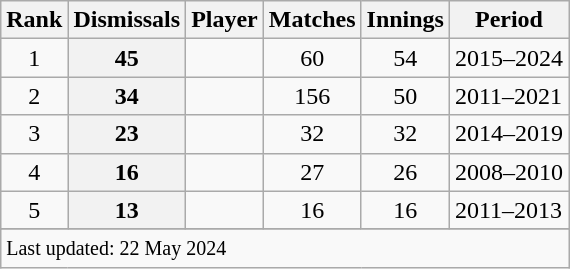<table class="wikitable">
<tr>
<th>Rank</th>
<th>Dismissals</th>
<th>Player</th>
<th>Matches</th>
<th>Innings</th>
<th>Period</th>
</tr>
<tr>
<td align=center>1</td>
<th scope=row style=text-align:center;>45</th>
<td></td>
<td align="center">60</td>
<td align=center>54</td>
<td>2015–2024</td>
</tr>
<tr>
<td align=center>2</td>
<th scope=row style=text-align:center;>34</th>
<td></td>
<td align=center>156</td>
<td align=center>50</td>
<td>2011–2021</td>
</tr>
<tr>
<td align=center>3</td>
<th scope=row style=text-align:center;>23</th>
<td></td>
<td align=center>32</td>
<td align=center>32</td>
<td>2014–2019</td>
</tr>
<tr>
<td align=center>4</td>
<th scope=row style=text-align:center;>16</th>
<td></td>
<td align=center>27</td>
<td align=center>26</td>
<td>2008–2010</td>
</tr>
<tr>
<td align=center>5</td>
<th scope=row style=text-align:center;>13</th>
<td></td>
<td align=center>16</td>
<td align=center>16</td>
<td>2011–2013</td>
</tr>
<tr>
</tr>
<tr class=sortbottom>
<td colspan=6><small>Last updated: 22 May 2024</small></td>
</tr>
</table>
